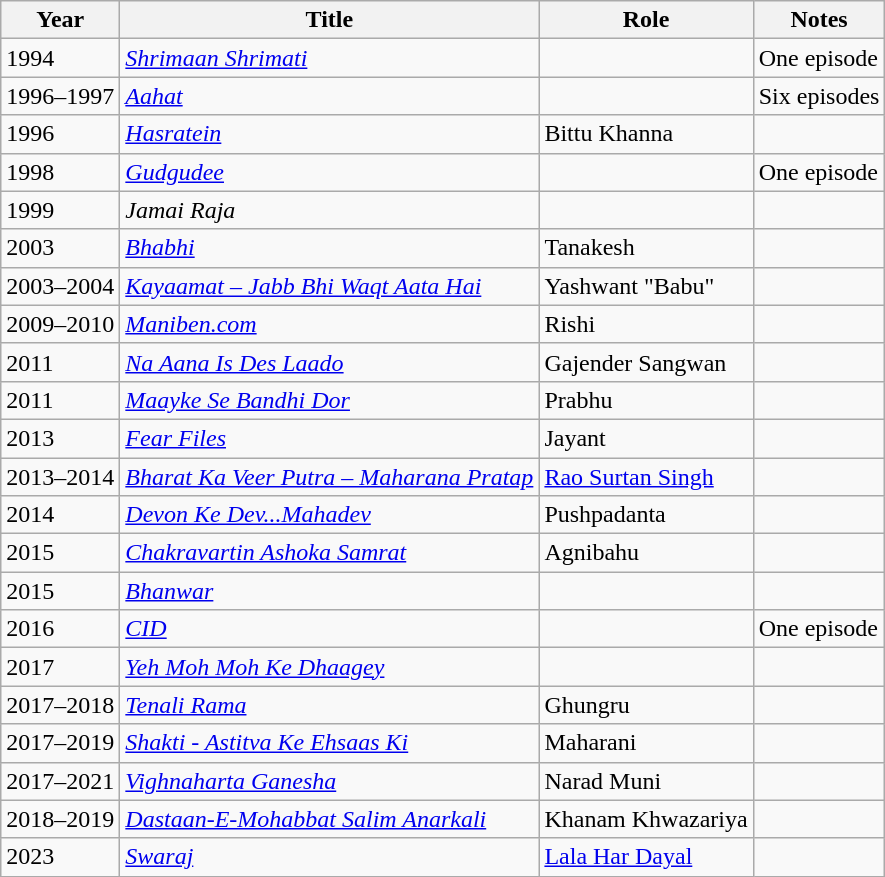<table class="wikitable">
<tr>
<th>Year</th>
<th>Title</th>
<th>Role</th>
<th>Notes</th>
</tr>
<tr>
<td>1994</td>
<td><em><a href='#'>Shrimaan Shrimati</a></em></td>
<td></td>
<td>One episode</td>
</tr>
<tr>
<td>1996–1997</td>
<td><em><a href='#'>Aahat</a></em></td>
<td></td>
<td>Six episodes</td>
</tr>
<tr>
<td>1996</td>
<td><em><a href='#'>Hasratein</a></em></td>
<td>Bittu Khanna</td>
<td></td>
</tr>
<tr>
<td>1998</td>
<td><em><a href='#'>Gudgudee</a></em></td>
<td></td>
<td>One episode</td>
</tr>
<tr>
<td>1999</td>
<td><em>Jamai Raja</em></td>
<td></td>
<td></td>
</tr>
<tr>
<td>2003</td>
<td><em><a href='#'>Bhabhi</a></em></td>
<td>Tanakesh</td>
<td></td>
</tr>
<tr>
<td>2003–2004</td>
<td><em><a href='#'>Kayaamat – Jabb Bhi Waqt Aata Hai</a></em></td>
<td>Yashwant "Babu"</td>
<td></td>
</tr>
<tr>
<td>2009–2010</td>
<td><em><a href='#'>Maniben.com</a></em></td>
<td>Rishi</td>
<td></td>
</tr>
<tr>
<td>2011</td>
<td><em><a href='#'>Na Aana Is Des Laado</a></em></td>
<td>Gajender Sangwan</td>
<td></td>
</tr>
<tr>
<td>2011</td>
<td><em><a href='#'>Maayke Se Bandhi Dor</a></em></td>
<td>Prabhu</td>
<td></td>
</tr>
<tr>
<td>2013</td>
<td><em><a href='#'>Fear Files</a></em></td>
<td>Jayant</td>
<td></td>
</tr>
<tr>
<td>2013–2014</td>
<td><em><a href='#'>Bharat Ka Veer Putra – Maharana Pratap</a></em></td>
<td><a href='#'>Rao Surtan Singh</a></td>
<td></td>
</tr>
<tr>
<td>2014</td>
<td><em><a href='#'>Devon Ke Dev...Mahadev</a></em></td>
<td>Pushpadanta</td>
<td></td>
</tr>
<tr>
<td>2015</td>
<td><em><a href='#'>Chakravartin Ashoka Samrat</a></em></td>
<td>Agnibahu</td>
<td></td>
</tr>
<tr>
<td>2015</td>
<td><em><a href='#'>Bhanwar</a></em></td>
<td></td>
<td></td>
</tr>
<tr>
<td>2016</td>
<td><em><a href='#'>CID</a></em></td>
<td></td>
<td>One episode</td>
</tr>
<tr>
<td>2017</td>
<td><em><a href='#'>Yeh Moh Moh Ke Dhaagey</a></em></td>
<td></td>
<td></td>
</tr>
<tr>
<td>2017–2018</td>
<td><em><a href='#'>Tenali Rama</a></em></td>
<td>Ghungru</td>
<td></td>
</tr>
<tr>
<td>2017–2019</td>
<td><em><a href='#'>Shakti - Astitva Ke Ehsaas Ki</a></em></td>
<td>Maharani</td>
<td></td>
</tr>
<tr>
<td>2017–2021</td>
<td><em><a href='#'>Vighnaharta Ganesha</a></em></td>
<td>Narad Muni</td>
<td></td>
</tr>
<tr>
<td>2018–2019</td>
<td><em><a href='#'>Dastaan-E-Mohabbat Salim Anarkali</a></em></td>
<td>Khanam Khwazariya</td>
<td></td>
</tr>
<tr>
<td>2023</td>
<td><em><a href='#'>Swaraj</a></em></td>
<td><a href='#'>Lala Har Dayal</a></td>
<td></td>
</tr>
</table>
